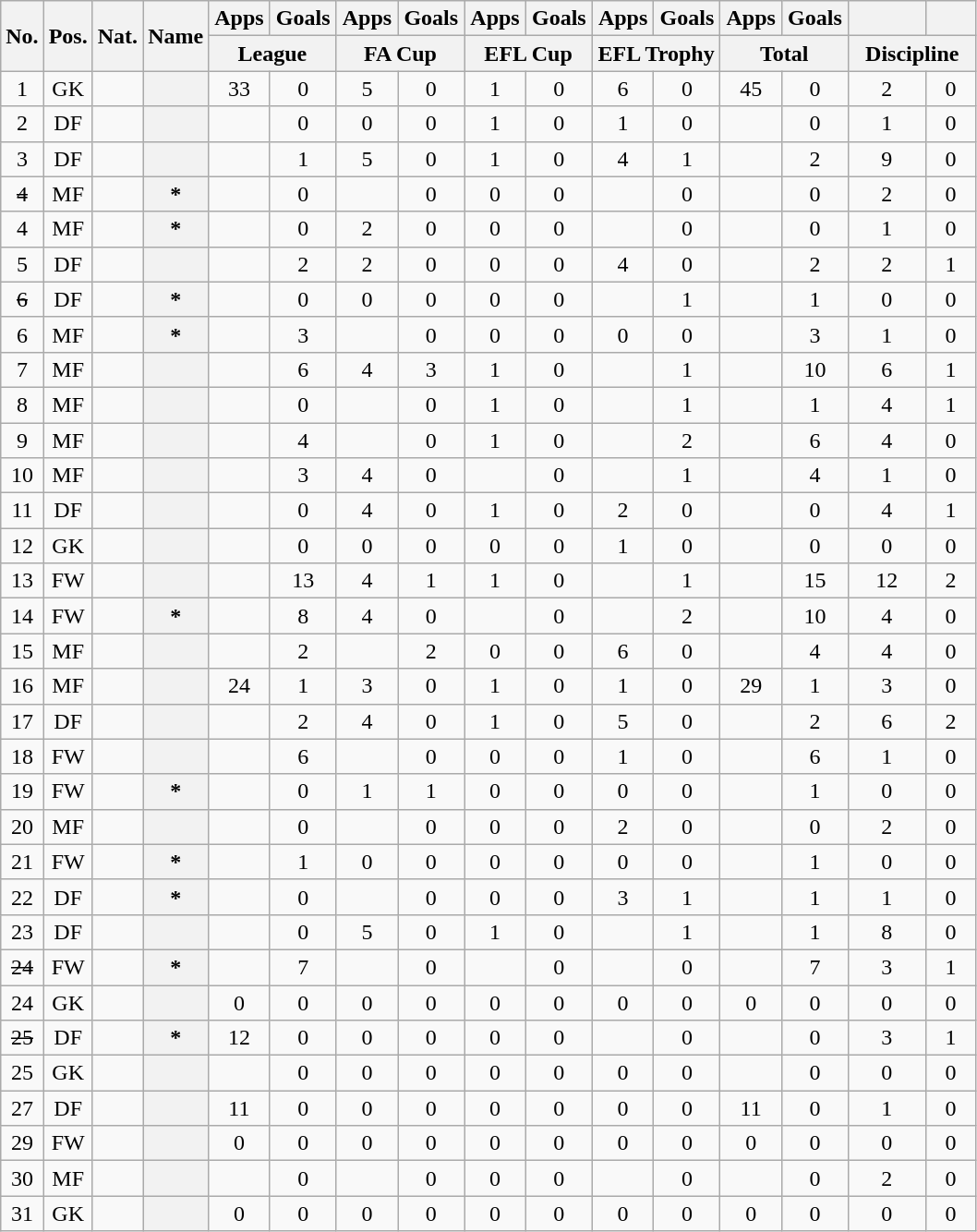<table class="wikitable sortable plainrowheaders" style="text-align:center">
<tr>
<th scope="col" rowspan="2">No.</th>
<th scope="col" rowspan="2">Pos.</th>
<th scope="col" rowspan="2">Nat.</th>
<th scope="col" rowspan="2">Name</th>
<th scope="col">Apps</th>
<th scope="col">Goals</th>
<th scope="col">Apps</th>
<th scope="col">Goals</th>
<th scope="col">Apps</th>
<th scope="col">Goals</th>
<th scope="col">Apps</th>
<th scope="col">Goals</th>
<th scope="col">Apps</th>
<th scope="col">Goals</th>
<th scope="col"></th>
<th scope="col"></th>
</tr>
<tr class="unsortable">
<th colspan="2" width="85">League</th>
<th colspan="2" width="85">FA Cup</th>
<th colspan="2" width="85">EFL Cup</th>
<th colspan="2" width="85">EFL Trophy</th>
<th colspan="2" width="85">Total</th>
<th colspan="2" width="85">Discipline</th>
</tr>
<tr>
<td>1</td>
<td>GK</td>
<td></td>
<th scope="row"></th>
<td>33</td>
<td>0</td>
<td>5</td>
<td>0</td>
<td>1</td>
<td>0</td>
<td>6</td>
<td>0</td>
<td>45</td>
<td>0</td>
<td>2</td>
<td>0</td>
</tr>
<tr>
<td>2</td>
<td>DF</td>
<td></td>
<th scope="row"></th>
<td></td>
<td>0</td>
<td>0</td>
<td>0</td>
<td>1</td>
<td>0</td>
<td>1</td>
<td>0</td>
<td></td>
<td>0</td>
<td>1</td>
<td>0</td>
</tr>
<tr>
<td>3</td>
<td>DF</td>
<td></td>
<th scope="row"></th>
<td></td>
<td>1</td>
<td>5</td>
<td>0</td>
<td>1</td>
<td>0</td>
<td>4</td>
<td>1</td>
<td></td>
<td>2</td>
<td>9</td>
<td>0</td>
</tr>
<tr>
<td><s>4</s> </td>
<td>MF</td>
<td></td>
<th scope="row"><em></em> *</th>
<td></td>
<td>0</td>
<td></td>
<td>0</td>
<td>0</td>
<td>0</td>
<td></td>
<td>0</td>
<td></td>
<td>0</td>
<td>2</td>
<td>0</td>
</tr>
<tr>
<td>4</td>
<td>MF</td>
<td></td>
<th scope="row"><em></em> *</th>
<td></td>
<td>0</td>
<td>2</td>
<td>0</td>
<td>0</td>
<td>0</td>
<td></td>
<td>0</td>
<td></td>
<td>0</td>
<td>1</td>
<td>0</td>
</tr>
<tr>
<td>5</td>
<td>DF</td>
<td></td>
<th scope="row"></th>
<td></td>
<td>2</td>
<td>2</td>
<td>0</td>
<td>0</td>
<td>0</td>
<td>4</td>
<td>0</td>
<td></td>
<td>2</td>
<td>2</td>
<td>1</td>
</tr>
<tr>
<td><s>6</s> </td>
<td>DF</td>
<td></td>
<th scope="row"><em></em> *</th>
<td></td>
<td>0</td>
<td>0</td>
<td>0</td>
<td>0</td>
<td>0</td>
<td></td>
<td>1</td>
<td></td>
<td>1</td>
<td>0</td>
<td>0</td>
</tr>
<tr>
<td>6</td>
<td>MF</td>
<td></td>
<th scope="row"><em></em> *</th>
<td></td>
<td>3</td>
<td></td>
<td>0</td>
<td>0</td>
<td>0</td>
<td>0</td>
<td>0</td>
<td></td>
<td>3</td>
<td>1</td>
<td>0</td>
</tr>
<tr>
<td>7</td>
<td>MF</td>
<td></td>
<th scope="row"></th>
<td></td>
<td>6</td>
<td>4</td>
<td>3</td>
<td>1</td>
<td>0</td>
<td></td>
<td>1</td>
<td></td>
<td>10</td>
<td>6</td>
<td>1</td>
</tr>
<tr>
<td>8</td>
<td>MF</td>
<td></td>
<th scope="row"></th>
<td></td>
<td>0</td>
<td></td>
<td>0</td>
<td>1</td>
<td>0</td>
<td></td>
<td>1</td>
<td></td>
<td>1</td>
<td>4</td>
<td>1</td>
</tr>
<tr>
<td>9</td>
<td>MF</td>
<td></td>
<th scope="row"></th>
<td></td>
<td>4</td>
<td></td>
<td>0</td>
<td>1</td>
<td>0</td>
<td></td>
<td>2</td>
<td></td>
<td>6</td>
<td>4</td>
<td>0</td>
</tr>
<tr>
<td>10</td>
<td>MF</td>
<td></td>
<th scope="row"></th>
<td></td>
<td>3</td>
<td>4</td>
<td>0</td>
<td></td>
<td>0</td>
<td></td>
<td>1</td>
<td></td>
<td>4</td>
<td>1</td>
<td>0</td>
</tr>
<tr>
<td>11</td>
<td>DF</td>
<td></td>
<th scope="row"></th>
<td></td>
<td>0</td>
<td>4</td>
<td>0</td>
<td>1</td>
<td>0</td>
<td>2</td>
<td>0</td>
<td></td>
<td>0</td>
<td>4</td>
<td>1</td>
</tr>
<tr>
<td>12</td>
<td>GK</td>
<td></td>
<th scope="row"></th>
<td></td>
<td>0</td>
<td>0</td>
<td>0</td>
<td>0</td>
<td>0</td>
<td>1</td>
<td>0</td>
<td></td>
<td>0</td>
<td>0</td>
<td>0</td>
</tr>
<tr>
<td>13</td>
<td>FW</td>
<td></td>
<th scope="row"></th>
<td></td>
<td>13</td>
<td>4</td>
<td>1</td>
<td>1</td>
<td>0</td>
<td></td>
<td>1</td>
<td></td>
<td>15</td>
<td>12</td>
<td>2</td>
</tr>
<tr>
<td>14</td>
<td>FW</td>
<td></td>
<th scope="row"><em></em> *</th>
<td></td>
<td>8</td>
<td>4</td>
<td>0</td>
<td></td>
<td>0</td>
<td></td>
<td>2</td>
<td></td>
<td>10</td>
<td>4</td>
<td>0</td>
</tr>
<tr>
<td>15</td>
<td>MF</td>
<td></td>
<th scope="row"></th>
<td></td>
<td>2</td>
<td></td>
<td>2</td>
<td>0</td>
<td>0</td>
<td>6</td>
<td>0</td>
<td></td>
<td>4</td>
<td>4</td>
<td>0</td>
</tr>
<tr>
<td>16</td>
<td>MF</td>
<td></td>
<th scope="row"></th>
<td>24</td>
<td>1</td>
<td>3</td>
<td>0</td>
<td>1</td>
<td>0</td>
<td>1</td>
<td>0</td>
<td>29</td>
<td>1</td>
<td>3</td>
<td>0</td>
</tr>
<tr>
<td>17</td>
<td>DF</td>
<td></td>
<th scope="row"></th>
<td></td>
<td>2</td>
<td>4</td>
<td>0</td>
<td>1</td>
<td>0</td>
<td>5</td>
<td>0</td>
<td></td>
<td>2</td>
<td>6</td>
<td>2</td>
</tr>
<tr>
<td>18</td>
<td>FW</td>
<td></td>
<th scope="row"></th>
<td></td>
<td>6</td>
<td></td>
<td>0</td>
<td>0</td>
<td>0</td>
<td>1</td>
<td>0</td>
<td></td>
<td>6</td>
<td>1</td>
<td>0</td>
</tr>
<tr>
<td>19</td>
<td>FW</td>
<td></td>
<th scope="row"><em></em> *</th>
<td></td>
<td>0</td>
<td>1</td>
<td>1</td>
<td>0</td>
<td>0</td>
<td>0</td>
<td>0</td>
<td></td>
<td>1</td>
<td>0</td>
<td>0</td>
</tr>
<tr>
<td>20</td>
<td>MF</td>
<td></td>
<th scope="row"></th>
<td></td>
<td>0</td>
<td></td>
<td>0</td>
<td>0</td>
<td>0</td>
<td>2</td>
<td>0</td>
<td></td>
<td>0</td>
<td>2</td>
<td>0</td>
</tr>
<tr>
<td>21</td>
<td>FW</td>
<td></td>
<th scope="row"><em></em> *</th>
<td></td>
<td>1</td>
<td>0</td>
<td>0</td>
<td>0</td>
<td>0</td>
<td>0</td>
<td>0</td>
<td></td>
<td>1</td>
<td>0</td>
<td>0</td>
</tr>
<tr>
<td>22</td>
<td>DF</td>
<td></td>
<th scope="row"><em></em> *</th>
<td></td>
<td>0</td>
<td></td>
<td>0</td>
<td>0</td>
<td>0</td>
<td>3</td>
<td>1</td>
<td></td>
<td>1</td>
<td>1</td>
<td>0</td>
</tr>
<tr>
<td>23</td>
<td>DF</td>
<td></td>
<th scope="row"></th>
<td></td>
<td>0</td>
<td>5</td>
<td>0</td>
<td>1</td>
<td>0</td>
<td></td>
<td>1</td>
<td></td>
<td>1</td>
<td>8</td>
<td>0</td>
</tr>
<tr>
<td><s>24</s> </td>
<td>FW</td>
<td></td>
<th scope="row"><em></em> *</th>
<td></td>
<td>7</td>
<td></td>
<td>0</td>
<td></td>
<td>0</td>
<td></td>
<td>0</td>
<td></td>
<td>7</td>
<td>3</td>
<td>1</td>
</tr>
<tr>
<td>24</td>
<td>GK</td>
<td></td>
<th scope="row"></th>
<td>0</td>
<td>0</td>
<td>0</td>
<td>0</td>
<td>0</td>
<td>0</td>
<td>0</td>
<td>0</td>
<td>0</td>
<td>0</td>
<td>0</td>
<td>0</td>
</tr>
<tr>
<td><s>25</s> </td>
<td>DF</td>
<td></td>
<th scope="row"><em></em> *</th>
<td>12</td>
<td>0</td>
<td>0</td>
<td>0</td>
<td>0</td>
<td>0</td>
<td></td>
<td>0</td>
<td></td>
<td>0</td>
<td>3</td>
<td>1</td>
</tr>
<tr>
<td>25</td>
<td>GK</td>
<td></td>
<th scope="row"></th>
<td></td>
<td>0</td>
<td>0</td>
<td>0</td>
<td>0</td>
<td>0</td>
<td>0</td>
<td>0</td>
<td></td>
<td>0</td>
<td>0</td>
<td>0</td>
</tr>
<tr>
<td>27</td>
<td>DF</td>
<td></td>
<th scope="row"></th>
<td>11</td>
<td>0</td>
<td>0</td>
<td>0</td>
<td>0</td>
<td>0</td>
<td>0</td>
<td>0</td>
<td>11</td>
<td>0</td>
<td>1</td>
<td>0</td>
</tr>
<tr>
<td>29</td>
<td>FW</td>
<td></td>
<th scope="row"></th>
<td>0</td>
<td>0</td>
<td>0</td>
<td>0</td>
<td>0</td>
<td>0</td>
<td>0</td>
<td>0</td>
<td>0</td>
<td>0</td>
<td>0</td>
<td>0</td>
</tr>
<tr>
<td>30</td>
<td>MF</td>
<td></td>
<th scope="row"></th>
<td></td>
<td>0</td>
<td></td>
<td>0</td>
<td>0</td>
<td>0</td>
<td></td>
<td>0</td>
<td></td>
<td>0</td>
<td>2</td>
<td>0</td>
</tr>
<tr>
<td>31</td>
<td>GK</td>
<td></td>
<th scope="row"></th>
<td>0</td>
<td>0</td>
<td>0</td>
<td>0</td>
<td>0</td>
<td>0</td>
<td>0</td>
<td>0</td>
<td>0</td>
<td>0</td>
<td>0</td>
<td>0</td>
</tr>
</table>
